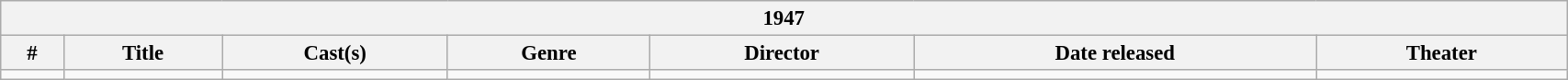<table class="wikitable"  style="width: 90%; font-size: 95%;">
<tr>
<th colspan="7">1947</th>
</tr>
<tr>
<th>#</th>
<th>Title</th>
<th>Cast(s)</th>
<th>Genre</th>
<th>Director</th>
<th>Date released</th>
<th>Theater</th>
</tr>
<tr>
<td></td>
<td></td>
<td></td>
<td></td>
<td></td>
<td></td>
<td></td>
</tr>
</table>
